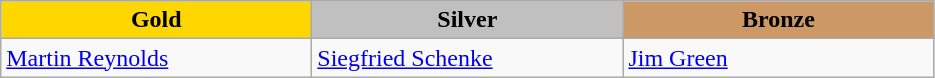<table class="wikitable" style="text-align:left">
<tr align="center">
<td width=200 bgcolor=gold><strong>Gold</strong></td>
<td width=200 bgcolor=silver><strong>Silver</strong></td>
<td width=200 bgcolor=CC9966><strong>Bronze</strong></td>
</tr>
<tr>
<td><a href='#'>Martin Reynolds</a><br><em></em></td>
<td><a href='#'>Siegfried Schenke</a><br><em></em></td>
<td><a href='#'>Jim Green</a><br><em></em></td>
</tr>
</table>
